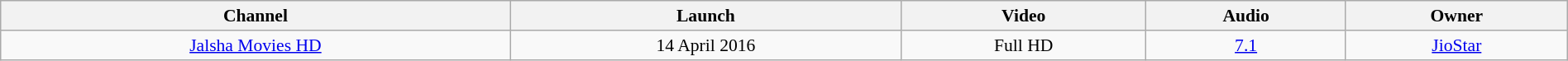<table class="wikitable sortable" style="border-collapse:collapse; font-size: 90%; text-align:center" width="100%">
<tr>
<th>Channel</th>
<th>Launch</th>
<th>Video</th>
<th>Audio</th>
<th>Owner</th>
</tr>
<tr>
<td><a href='#'>Jalsha Movies HD</a></td>
<td>14 April 2016</td>
<td>Full HD</td>
<td><a href='#'>7.1</a></td>
<td><a href='#'>JioStar</a></td>
</tr>
</table>
